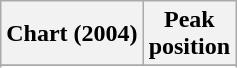<table class="wikitable sortable plainrowheaders">
<tr>
<th scope="col">Chart (2004)</th>
<th scope="col">Peak<br>position</th>
</tr>
<tr>
</tr>
<tr>
</tr>
</table>
